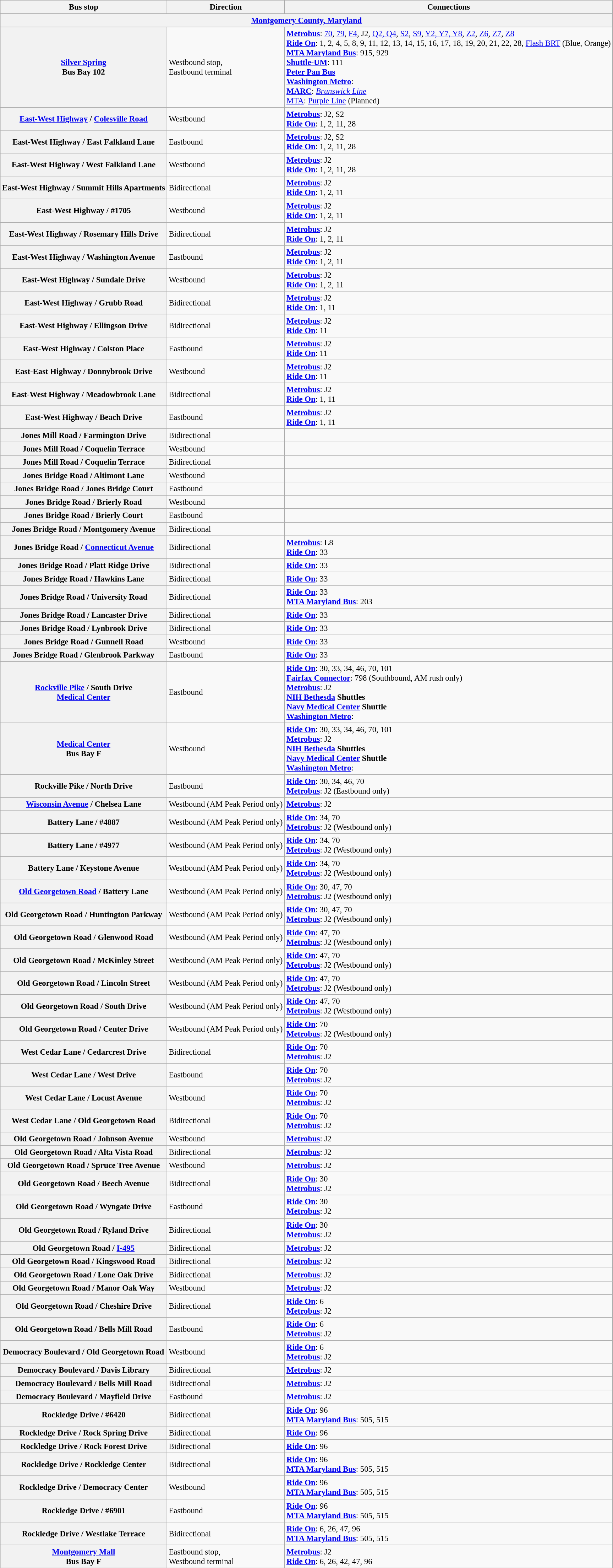<table class="wikitable collapsible collapsed" style="font-size: 95%;">
<tr>
<th>Bus stop</th>
<th>Direction</th>
<th>Connections</th>
</tr>
<tr>
<th colspan="10"><a href='#'>Montgomery County, Maryland</a></th>
</tr>
<tr>
<th><a href='#'>Silver Spring</a><br>Bus Bay 102</th>
<td>Westbound stop,<br>Eastbound terminal</td>
<td> <strong><a href='#'>Metrobus</a></strong>: <a href='#'>70</a>, <a href='#'>79</a>, <a href='#'>F4</a>, J2, <a href='#'>Q2, Q4</a>, <a href='#'>S2</a>, <a href='#'>S9</a>, <a href='#'>Y2, Y7, Y8</a>, <a href='#'>Z2</a>, <a href='#'>Z6</a>, <a href='#'>Z7</a>, <a href='#'>Z8</a><br> <strong><a href='#'>Ride On</a></strong>: 1, 2, 4, 5, 8, 9, 11, 12, 13, 14, 15, 16, 17, 18, 19, 20, 21, 22, 28, <a href='#'>Flash BRT</a> (Blue, Orange)<br> <strong><a href='#'>MTA Maryland Bus</a></strong>: 915, 929<br> <strong><a href='#'>Shuttle-UM</a></strong>: 111<br> <strong><a href='#'>Peter Pan Bus</a></strong><br> <strong><a href='#'>Washington Metro</a></strong>: <br> <strong><a href='#'>MARC</a></strong>: <em><a href='#'>Brunswick Line</a></em><br> <a href='#'>MTA</a>: <a href='#'>Purple Line</a> (Planned)</td>
</tr>
<tr>
<th><a href='#'>East-West Highway</a> / <a href='#'>Colesville Road</a></th>
<td>Westbound</td>
<td> <strong><a href='#'>Metrobus</a></strong>: J2, S2<br> <strong><a href='#'>Ride On</a></strong>: 1, 2, 11, 28</td>
</tr>
<tr>
<th>East-West Highway / East Falkland Lane</th>
<td>Eastbound</td>
<td> <strong><a href='#'>Metrobus</a></strong>: J2, S2<br> <strong><a href='#'>Ride On</a></strong>: 1, 2, 11, 28</td>
</tr>
<tr>
<th>East-West Highway / West Falkland Lane</th>
<td>Westbound</td>
<td> <strong><a href='#'>Metrobus</a></strong>: J2<br> <strong><a href='#'>Ride On</a></strong>: 1, 2, 11, 28</td>
</tr>
<tr>
<th>East-West Highway / Summit Hills Apartments</th>
<td>Bidirectional</td>
<td> <strong><a href='#'>Metrobus</a></strong>: J2<br> <strong><a href='#'>Ride On</a></strong>: 1, 2, 11</td>
</tr>
<tr>
<th>East-West Highway / #1705</th>
<td>Westbound</td>
<td> <strong><a href='#'>Metrobus</a></strong>: J2<br> <strong><a href='#'>Ride On</a></strong>: 1, 2, 11</td>
</tr>
<tr>
<th>East-West Highway / Rosemary Hills Drive</th>
<td>Bidirectional</td>
<td> <strong><a href='#'>Metrobus</a></strong>: J2<br> <strong><a href='#'>Ride On</a></strong>: 1, 2, 11</td>
</tr>
<tr>
<th>East-West Highway / Washington Avenue</th>
<td>Eastbound</td>
<td> <strong><a href='#'>Metrobus</a></strong>: J2<br> <strong><a href='#'>Ride On</a></strong>: 1, 2, 11</td>
</tr>
<tr>
<th>East-West Highway / Sundale Drive</th>
<td>Westbound</td>
<td> <strong><a href='#'>Metrobus</a></strong>: J2<br> <strong><a href='#'>Ride On</a></strong>: 1, 2, 11</td>
</tr>
<tr>
<th>East-West Highway / Grubb Road</th>
<td>Bidirectional</td>
<td> <strong><a href='#'>Metrobus</a></strong>: J2<br> <strong><a href='#'>Ride On</a></strong>: 1, 11</td>
</tr>
<tr>
<th>East-West Highway / Ellingson Drive</th>
<td>Bidirectional</td>
<td> <strong><a href='#'>Metrobus</a></strong>: J2<br> <strong><a href='#'>Ride On</a></strong>: 11</td>
</tr>
<tr>
<th>East-West Highway / Colston Place</th>
<td>Eastbound</td>
<td> <strong><a href='#'>Metrobus</a></strong>: J2<br> <strong><a href='#'>Ride On</a></strong>: 11</td>
</tr>
<tr>
<th>East-East Highway / Donnybrook Drive</th>
<td>Westbound</td>
<td> <strong><a href='#'>Metrobus</a></strong>: J2<br> <strong><a href='#'>Ride On</a></strong>: 11</td>
</tr>
<tr>
<th>East-West Highway / Meadowbrook Lane</th>
<td>Bidirectional</td>
<td> <strong><a href='#'>Metrobus</a></strong>: J2<br> <strong><a href='#'>Ride On</a></strong>: 1, 11</td>
</tr>
<tr>
<th>East-West Highway / Beach Drive</th>
<td>Eastbound</td>
<td> <strong><a href='#'>Metrobus</a></strong>: J2<br> <strong><a href='#'>Ride On</a></strong>: 1, 11</td>
</tr>
<tr>
<th>Jones Mill Road / Farmington Drive</th>
<td>Bidirectional</td>
<td></td>
</tr>
<tr>
<th>Jones Mill Road / Coquelin Terrace</th>
<td>Westbound</td>
<td></td>
</tr>
<tr>
<th>Jones Mill Road / Coquelin Terrace</th>
<td>Bidirectional</td>
<td></td>
</tr>
<tr>
<th>Jones Bridge Road / Altimont Lane</th>
<td>Westbound</td>
<td></td>
</tr>
<tr>
<th>Jones Bridge Road / Jones Bridge Court</th>
<td>Eastbound</td>
<td></td>
</tr>
<tr>
<th>Jones Bridge Road / Brierly Road</th>
<td>Westbound</td>
<td></td>
</tr>
<tr>
<th>Jones Bridge Road / Brierly Court</th>
<td>Eastbound</td>
<td></td>
</tr>
<tr>
<th>Jones Bridge Road / Montgomery Avenue</th>
<td>Bidirectional</td>
<td></td>
</tr>
<tr>
<th>Jones Bridge Road / <a href='#'>Connecticut Avenue</a></th>
<td>Bidirectional</td>
<td> <strong><a href='#'>Metrobus</a></strong>: L8<br> <strong><a href='#'>Ride On</a></strong>: 33</td>
</tr>
<tr>
<th>Jones Bridge Road / Platt Ridge Drive</th>
<td>Bidirectional</td>
<td> <strong><a href='#'>Ride On</a></strong>: 33</td>
</tr>
<tr>
<th>Jones Bridge Road / Hawkins Lane</th>
<td>Bidirectional</td>
<td> <strong><a href='#'>Ride On</a></strong>: 33</td>
</tr>
<tr>
<th>Jones Bridge Road / University Road</th>
<td>Bidirectional</td>
<td> <strong><a href='#'>Ride On</a></strong>: 33<br> <strong><a href='#'>MTA Maryland Bus</a></strong>: 203</td>
</tr>
<tr>
<th>Jones Bridge Road / Lancaster Drive</th>
<td>Bidirectional</td>
<td> <strong><a href='#'>Ride On</a></strong>: 33</td>
</tr>
<tr>
<th>Jones Bridge Road / Lynbrook Drive</th>
<td>Bidirectional</td>
<td> <strong><a href='#'>Ride On</a></strong>: 33</td>
</tr>
<tr>
<th>Jones Bridge Road / Gunnell Road</th>
<td>Westbound</td>
<td> <strong><a href='#'>Ride On</a></strong>: 33</td>
</tr>
<tr>
<th>Jones Bridge Road / Glenbrook Parkway</th>
<td>Eastbound</td>
<td> <strong><a href='#'>Ride On</a></strong>: 33</td>
</tr>
<tr>
<th><a href='#'>Rockville Pike</a> / South Drive<br><a href='#'>Medical Center</a></th>
<td>Eastbound</td>
<td> <strong><a href='#'>Ride On</a></strong>: 30, 33, 34, 46, 70, 101<br> <strong><a href='#'>Fairfax Connector</a></strong>: 798 (Southbound, AM rush only)<br> <strong><a href='#'>Metrobus</a></strong>: J2<br> <strong><a href='#'>NIH Bethesda</a> Shuttles</strong><br> <strong><a href='#'>Navy Medical Center</a> Shuttle</strong><br> <strong><a href='#'>Washington Metro</a></strong>: </td>
</tr>
<tr>
<th><a href='#'>Medical Center</a><br>Bus Bay F</th>
<td>Westbound</td>
<td> <strong><a href='#'>Ride On</a></strong>: 30, 33, 34, 46, 70, 101<br> <strong><a href='#'>Metrobus</a></strong>: J2<br> <strong><a href='#'>NIH Bethesda</a> Shuttles</strong><br> <strong><a href='#'>Navy Medical Center</a> Shuttle</strong><br> <strong><a href='#'>Washington Metro</a></strong>: </td>
</tr>
<tr>
<th>Rockville Pike / North Drive</th>
<td>Eastbound</td>
<td> <strong><a href='#'>Ride On</a></strong>: 30, 34, 46, 70<br> <strong><a href='#'>Metrobus</a></strong>: J2 (Eastbound only)</td>
</tr>
<tr>
<th><a href='#'>Wisconsin Avenue</a> / Chelsea Lane</th>
<td>Westbound (AM Peak Period only)</td>
<td> <strong><a href='#'>Metrobus</a></strong>: J2</td>
</tr>
<tr>
<th>Battery Lane / #4887</th>
<td>Westbound (AM Peak Period only)</td>
<td> <strong><a href='#'>Ride On</a></strong>: 34, 70<br> <strong><a href='#'>Metrobus</a></strong>: J2 (Westbound only)</td>
</tr>
<tr>
<th>Battery Lane / #4977</th>
<td>Westbound (AM Peak Period only)</td>
<td> <strong><a href='#'>Ride On</a></strong>: 34, 70<br> <strong><a href='#'>Metrobus</a></strong>: J2 (Westbound only)</td>
</tr>
<tr>
<th>Battery Lane / Keystone Avenue</th>
<td>Westbound (AM Peak Period only)</td>
<td> <strong><a href='#'>Ride On</a></strong>: 34, 70<br> <strong><a href='#'>Metrobus</a></strong>: J2 (Westbound only)</td>
</tr>
<tr>
<th><a href='#'>Old Georgetown Road</a> / Battery Lane</th>
<td>Westbound (AM Peak Period only)</td>
<td> <strong><a href='#'>Ride On</a></strong>: 30, 47, 70<br> <strong><a href='#'>Metrobus</a></strong>: J2 (Westbound only)</td>
</tr>
<tr>
<th>Old Georgetown Road / Huntington Parkway</th>
<td>Westbound (AM Peak Period only)</td>
<td> <strong><a href='#'>Ride On</a></strong>: 30, 47, 70<br> <strong><a href='#'>Metrobus</a></strong>: J2 (Westbound only)</td>
</tr>
<tr>
<th>Old Georgetown Road / Glenwood Road</th>
<td>Westbound (AM Peak Period only)</td>
<td> <strong><a href='#'>Ride On</a></strong>: 47, 70<br> <strong><a href='#'>Metrobus</a></strong>: J2 (Westbound only)</td>
</tr>
<tr>
<th>Old Georgetown Road / McKinley Street</th>
<td>Westbound (AM Peak Period only)</td>
<td> <strong><a href='#'>Ride On</a></strong>: 47, 70<br> <strong><a href='#'>Metrobus</a></strong>: J2 (Westbound only)</td>
</tr>
<tr>
<th>Old Georgetown Road / Lincoln Street</th>
<td>Westbound (AM Peak Period only)</td>
<td> <strong><a href='#'>Ride On</a></strong>: 47, 70<br> <strong><a href='#'>Metrobus</a></strong>: J2 (Westbound only)</td>
</tr>
<tr>
<th>Old Georgetown Road / South Drive</th>
<td>Westbound (AM Peak Period only)</td>
<td> <strong><a href='#'>Ride On</a></strong>: 47, 70<br> <strong><a href='#'>Metrobus</a></strong>: J2 (Westbound only)</td>
</tr>
<tr>
<th>Old Georgetown Road / Center Drive</th>
<td>Westbound (AM Peak Period only)</td>
<td> <strong><a href='#'>Ride On</a></strong>: 70<br> <strong><a href='#'>Metrobus</a></strong>: J2 (Westbound only)</td>
</tr>
<tr>
<th>West Cedar Lane / Cedarcrest Drive</th>
<td>Bidirectional</td>
<td> <strong><a href='#'>Ride On</a></strong>: 70<br> <strong><a href='#'>Metrobus</a></strong>: J2</td>
</tr>
<tr>
<th>West Cedar Lane / West Drive</th>
<td>Eastbound</td>
<td> <strong><a href='#'>Ride On</a></strong>: 70<br> <strong><a href='#'>Metrobus</a></strong>: J2</td>
</tr>
<tr>
<th>West Cedar Lane / Locust Avenue</th>
<td>Westbound</td>
<td> <strong><a href='#'>Ride On</a></strong>: 70<br> <strong><a href='#'>Metrobus</a></strong>: J2</td>
</tr>
<tr>
<th>West Cedar Lane / Old Georgetown Road</th>
<td>Bidirectional</td>
<td> <strong><a href='#'>Ride On</a></strong>: 70<br> <strong><a href='#'>Metrobus</a></strong>: J2</td>
</tr>
<tr>
<th>Old Georgetown Road / Johnson Avenue</th>
<td>Westbound</td>
<td> <strong><a href='#'>Metrobus</a></strong>: J2</td>
</tr>
<tr>
<th>Old Georgetown Road / Alta Vista Road</th>
<td>Bidirectional</td>
<td> <strong><a href='#'>Metrobus</a></strong>: J2</td>
</tr>
<tr>
<th>Old Georgetown Road / Spruce Tree Avenue</th>
<td>Westbound</td>
<td> <strong><a href='#'>Metrobus</a></strong>: J2</td>
</tr>
<tr>
<th>Old Georgetown Road / Beech Avenue</th>
<td>Bidirectional</td>
<td> <strong><a href='#'>Ride On</a></strong>: 30<br> <strong><a href='#'>Metrobus</a></strong>: J2</td>
</tr>
<tr>
<th>Old Georgetown Road / Wyngate Drive</th>
<td>Eastbound</td>
<td> <strong><a href='#'>Ride On</a></strong>: 30<br> <strong><a href='#'>Metrobus</a></strong>: J2</td>
</tr>
<tr>
<th>Old Georgetown Road / Ryland Drive</th>
<td>Bidirectional</td>
<td> <strong><a href='#'>Ride On</a></strong>: 30<br> <strong><a href='#'>Metrobus</a></strong>: J2</td>
</tr>
<tr>
<th>Old Georgetown Road / <a href='#'>I-495</a></th>
<td>Bidirectional</td>
<td> <strong><a href='#'>Metrobus</a></strong>: J2</td>
</tr>
<tr>
<th>Old Georgetown Road / Kingswood Road</th>
<td>Bidirectional</td>
<td> <strong><a href='#'>Metrobus</a></strong>: J2</td>
</tr>
<tr>
<th>Old Georgetown Road / Lone Oak Drive</th>
<td>Bidirectional</td>
<td> <strong><a href='#'>Metrobus</a></strong>: J2</td>
</tr>
<tr>
<th>Old Georgetown Road / Manor Oak Way</th>
<td>Westbound</td>
<td> <strong><a href='#'>Metrobus</a></strong>: J2</td>
</tr>
<tr>
<th>Old Georgetown Road / Cheshire Drive</th>
<td>Bidirectional</td>
<td> <strong><a href='#'>Ride On</a></strong>: 6<br> <strong><a href='#'>Metrobus</a></strong>: J2</td>
</tr>
<tr>
<th>Old Georgetown Road / Bells Mill Road</th>
<td>Eastbound</td>
<td> <strong><a href='#'>Ride On</a></strong>: 6<br> <strong><a href='#'>Metrobus</a></strong>: J2</td>
</tr>
<tr>
<th>Democracy Boulevard / Old Georgetown Road</th>
<td>Westbound</td>
<td> <strong><a href='#'>Ride On</a></strong>: 6<br> <strong><a href='#'>Metrobus</a></strong>: J2</td>
</tr>
<tr>
<th>Democracy Boulevard / Davis Library</th>
<td>Bidirectional</td>
<td> <strong><a href='#'>Metrobus</a></strong>: J2</td>
</tr>
<tr>
<th>Democracy Boulevard / Bells Mill Road</th>
<td>Bidirectional</td>
<td> <strong><a href='#'>Metrobus</a></strong>: J2</td>
</tr>
<tr>
<th>Democracy Boulevard / Mayfield Drive</th>
<td>Eastbound</td>
<td> <strong><a href='#'>Metrobus</a></strong>: J2</td>
</tr>
<tr>
<th>Rockledge Drive / #6420</th>
<td>Bidirectional</td>
<td> <strong><a href='#'>Ride On</a></strong>: 96<br> <strong><a href='#'>MTA Maryland Bus</a></strong>: 505, 515</td>
</tr>
<tr>
<th>Rockledge Drive / Rock Spring Drive</th>
<td>Bidirectional</td>
<td> <strong><a href='#'>Ride On</a></strong>: 96</td>
</tr>
<tr>
<th>Rockledge Drive / Rock Forest Drive</th>
<td>Bidirectional</td>
<td> <strong><a href='#'>Ride On</a></strong>: 96</td>
</tr>
<tr>
<th>Rockledge Drive / Rockledge Center</th>
<td>Bidirectional</td>
<td> <strong><a href='#'>Ride On</a></strong>: 96<br> <strong><a href='#'>MTA Maryland Bus</a></strong>: 505, 515</td>
</tr>
<tr>
<th>Rockledge Drive / Democracy Center</th>
<td>Westbound</td>
<td> <strong><a href='#'>Ride On</a></strong>: 96<br> <strong><a href='#'>MTA Maryland Bus</a></strong>: 505, 515</td>
</tr>
<tr>
<th>Rockledge Drive / #6901</th>
<td>Eastbound</td>
<td> <strong><a href='#'>Ride On</a></strong>: 96<br> <strong><a href='#'>MTA Maryland Bus</a></strong>: 505, 515</td>
</tr>
<tr>
<th>Rockledge Drive / Westlake Terrace</th>
<td>Bidirectional</td>
<td> <strong><a href='#'>Ride On</a></strong>: 6, 26, 47, 96<br> <strong><a href='#'>MTA Maryland Bus</a></strong>: 505, 515</td>
</tr>
<tr>
<th><a href='#'>Montgomery Mall</a><br> Bus Bay F</th>
<td>Eastbound stop,<br>Westbound terminal</td>
<td> <strong><a href='#'>Metrobus</a></strong>: J2<br> <strong><a href='#'>Ride On</a></strong>: 6, 26, 42, 47, 96</td>
</tr>
<tr>
</tr>
</table>
